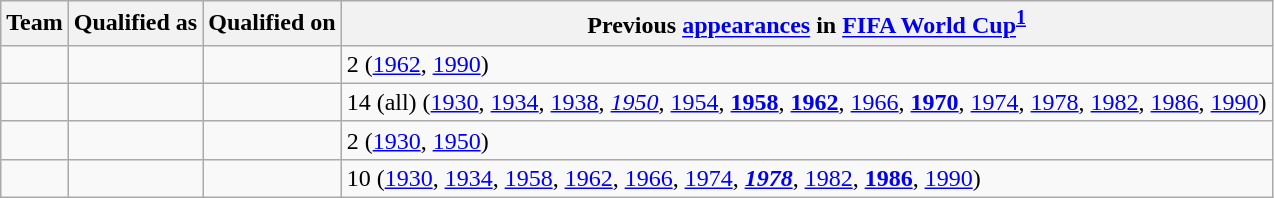<table class="wikitable sortable">
<tr>
<th>Team</th>
<th>Qualified as</th>
<th>Qualified on</th>
<th data-sort-type="number">Previous <a href='#'>appearances</a> in <a href='#'>FIFA World Cup</a><sup><a href='#'>1</a></sup></th>
</tr>
<tr>
<td></td>
<td></td>
<td></td>
<td>2 (<a href='#'>1962</a>, <a href='#'>1990</a>)</td>
</tr>
<tr>
<td></td>
<td></td>
<td></td>
<td>14 (all) (<a href='#'>1930</a>, <a href='#'>1934</a>, <a href='#'>1938</a>, <em><a href='#'>1950</a></em>, <a href='#'>1954</a>, <strong><a href='#'>1958</a></strong>, <strong><a href='#'>1962</a></strong>, <a href='#'>1966</a>, <strong><a href='#'>1970</a></strong>, <a href='#'>1974</a>, <a href='#'>1978</a>, <a href='#'>1982</a>, <a href='#'>1986</a>, <a href='#'>1990</a>)</td>
</tr>
<tr>
<td></td>
<td></td>
<td></td>
<td>2 (<a href='#'>1930</a>, <a href='#'>1950</a>)</td>
</tr>
<tr>
<td></td>
<td></td>
<td></td>
<td>10 (<a href='#'>1930</a>, <a href='#'>1934</a>, <a href='#'>1958</a>, <a href='#'>1962</a>, <a href='#'>1966</a>, <a href='#'>1974</a>, <strong><em><a href='#'>1978</a></em></strong>, <a href='#'>1982</a>, <strong><a href='#'>1986</a></strong>, <a href='#'>1990</a>)</td>
</tr>
</table>
